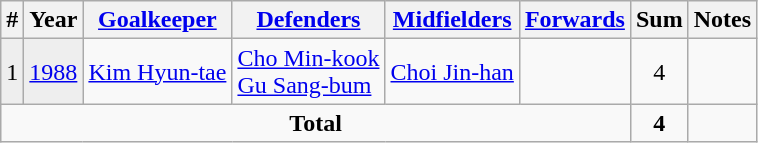<table class="wikitable" border="1">
<tr>
<th>#</th>
<th>Year</th>
<th><a href='#'>Goalkeeper</a></th>
<th><a href='#'>Defenders</a></th>
<th><a href='#'>Midfielders</a></th>
<th><a href='#'>Forwards</a></th>
<th>Sum</th>
<th>Notes</th>
</tr>
<tr>
<td style="background:#eeeeee">1</td>
<td style="background:#eeeeee"><a href='#'>1988</a></td>
<td> <a href='#'>Kim Hyun-tae</a></td>
<td> <a href='#'>Cho Min-kook</a><br> <a href='#'>Gu Sang-bum</a></td>
<td> <a href='#'>Choi Jin-han</a></td>
<td></td>
<td style="text-align: center;">4</td>
<td></td>
</tr>
<tr>
<td colspan="6" style="text-align: center;"><strong>Total</strong></td>
<td style="text-align: center;"><strong>4</strong></td>
<td></td>
</tr>
</table>
